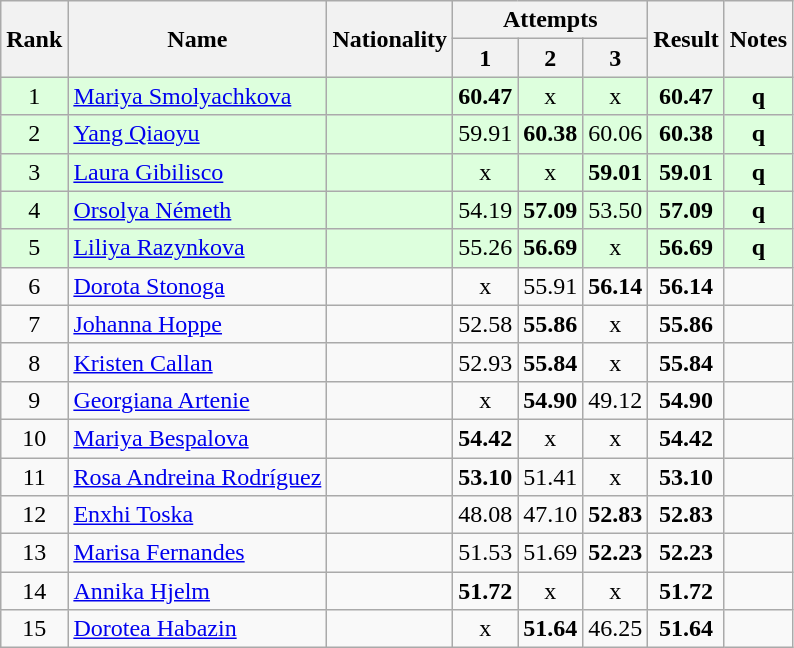<table class="wikitable sortable" style="text-align:center">
<tr>
<th rowspan=2>Rank</th>
<th rowspan=2>Name</th>
<th rowspan=2>Nationality</th>
<th colspan=3>Attempts</th>
<th rowspan=2>Result</th>
<th rowspan=2>Notes</th>
</tr>
<tr>
<th>1</th>
<th>2</th>
<th>3</th>
</tr>
<tr bgcolor=ddffdd>
<td>1</td>
<td align=left><a href='#'>Mariya Smolyachkova</a></td>
<td align=left></td>
<td><strong>60.47</strong></td>
<td>x</td>
<td>x</td>
<td><strong>60.47</strong></td>
<td><strong>q</strong></td>
</tr>
<tr bgcolor=ddffdd>
<td>2</td>
<td align=left><a href='#'>Yang Qiaoyu</a></td>
<td align=left></td>
<td>59.91</td>
<td><strong>60.38</strong></td>
<td>60.06</td>
<td><strong>60.38</strong></td>
<td><strong>q</strong></td>
</tr>
<tr bgcolor=ddffdd>
<td>3</td>
<td align=left><a href='#'>Laura Gibilisco</a></td>
<td align=left></td>
<td>x</td>
<td>x</td>
<td><strong>59.01</strong></td>
<td><strong>59.01</strong></td>
<td><strong>q</strong></td>
</tr>
<tr bgcolor=ddffdd>
<td>4</td>
<td align=left><a href='#'>Orsolya Németh</a></td>
<td align=left></td>
<td>54.19</td>
<td><strong>57.09</strong></td>
<td>53.50</td>
<td><strong>57.09</strong></td>
<td><strong>q</strong></td>
</tr>
<tr bgcolor=ddffdd>
<td>5</td>
<td align=left><a href='#'>Liliya Razynkova</a></td>
<td align=left></td>
<td>55.26</td>
<td><strong>56.69</strong></td>
<td>x</td>
<td><strong>56.69</strong></td>
<td><strong>q</strong></td>
</tr>
<tr>
<td>6</td>
<td align=left><a href='#'>Dorota Stonoga</a></td>
<td align=left></td>
<td>x</td>
<td>55.91</td>
<td><strong>56.14</strong></td>
<td><strong>56.14</strong></td>
<td></td>
</tr>
<tr>
<td>7</td>
<td align=left><a href='#'>Johanna Hoppe</a></td>
<td align=left></td>
<td>52.58</td>
<td><strong>55.86</strong></td>
<td>x</td>
<td><strong>55.86</strong></td>
<td></td>
</tr>
<tr>
<td>8</td>
<td align=left><a href='#'>Kristen Callan</a></td>
<td align=left></td>
<td>52.93</td>
<td><strong>55.84</strong></td>
<td>x</td>
<td><strong>55.84</strong></td>
<td></td>
</tr>
<tr>
<td>9</td>
<td align=left><a href='#'>Georgiana Artenie</a></td>
<td align=left></td>
<td>x</td>
<td><strong>54.90</strong></td>
<td>49.12</td>
<td><strong>54.90</strong></td>
<td></td>
</tr>
<tr>
<td>10</td>
<td align=left><a href='#'>Mariya Bespalova</a></td>
<td align=left></td>
<td><strong>54.42</strong></td>
<td>x</td>
<td>x</td>
<td><strong>54.42</strong></td>
<td></td>
</tr>
<tr>
<td>11</td>
<td align=left><a href='#'>Rosa Andreina Rodríguez</a></td>
<td align=left></td>
<td><strong>53.10</strong></td>
<td>51.41</td>
<td>x</td>
<td><strong>53.10</strong></td>
<td></td>
</tr>
<tr>
<td>12</td>
<td align=left><a href='#'>Enxhi Toska</a></td>
<td align=left></td>
<td>48.08</td>
<td>47.10</td>
<td><strong>52.83</strong></td>
<td><strong>52.83</strong></td>
<td></td>
</tr>
<tr>
<td>13</td>
<td align=left><a href='#'>Marisa Fernandes</a></td>
<td align=left></td>
<td>51.53</td>
<td>51.69</td>
<td><strong>52.23</strong></td>
<td><strong>52.23</strong></td>
<td></td>
</tr>
<tr>
<td>14</td>
<td align=left><a href='#'>Annika Hjelm</a></td>
<td align=left></td>
<td><strong>51.72</strong></td>
<td>x</td>
<td>x</td>
<td><strong>51.72</strong></td>
<td></td>
</tr>
<tr>
<td>15</td>
<td align=left><a href='#'>Dorotea Habazin</a></td>
<td align=left></td>
<td>x</td>
<td><strong>51.64</strong></td>
<td>46.25</td>
<td><strong>51.64</strong></td>
<td></td>
</tr>
</table>
